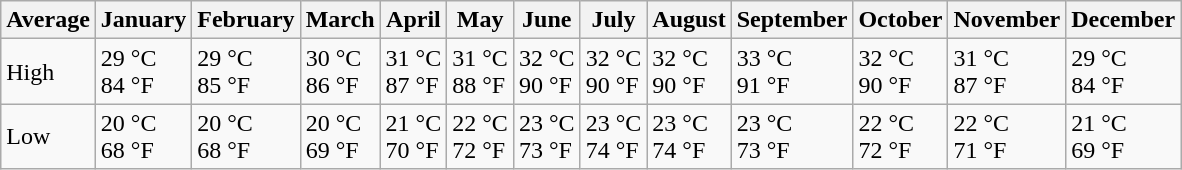<table class="wikitable">
<tr>
<th>Average</th>
<th>January</th>
<th>February</th>
<th>March</th>
<th>April</th>
<th>May</th>
<th>June</th>
<th>July</th>
<th>August</th>
<th>September</th>
<th>October</th>
<th>November</th>
<th>December</th>
</tr>
<tr>
<td>High</td>
<td>29 °C<br>84 °F</td>
<td>29 °C<br>85 °F</td>
<td>30 °C<br>86 °F</td>
<td>31 °C<br>87 °F</td>
<td>31 °C<br>88 °F</td>
<td>32 °C<br>90 °F</td>
<td>32 °C<br>90 °F</td>
<td>32 °C<br>90 °F</td>
<td>33 °C<br>91 °F</td>
<td>32 °C<br>90 °F</td>
<td>31 °C<br>87 °F</td>
<td>29 °C<br>84 °F</td>
</tr>
<tr>
<td>Low</td>
<td>20 °C<br>68 °F</td>
<td>20 °C<br>68 °F</td>
<td>20 °C<br>69 °F</td>
<td>21 °C<br>70 °F</td>
<td>22 °C<br>72 °F</td>
<td>23 °C<br>73 °F</td>
<td>23 °C<br>74 °F</td>
<td>23 °C<br>74 °F</td>
<td>23 °C<br>73 °F</td>
<td>22 °C<br>72 °F</td>
<td>22 °C<br>71 °F</td>
<td>21 °C<br>69 °F</td>
</tr>
</table>
